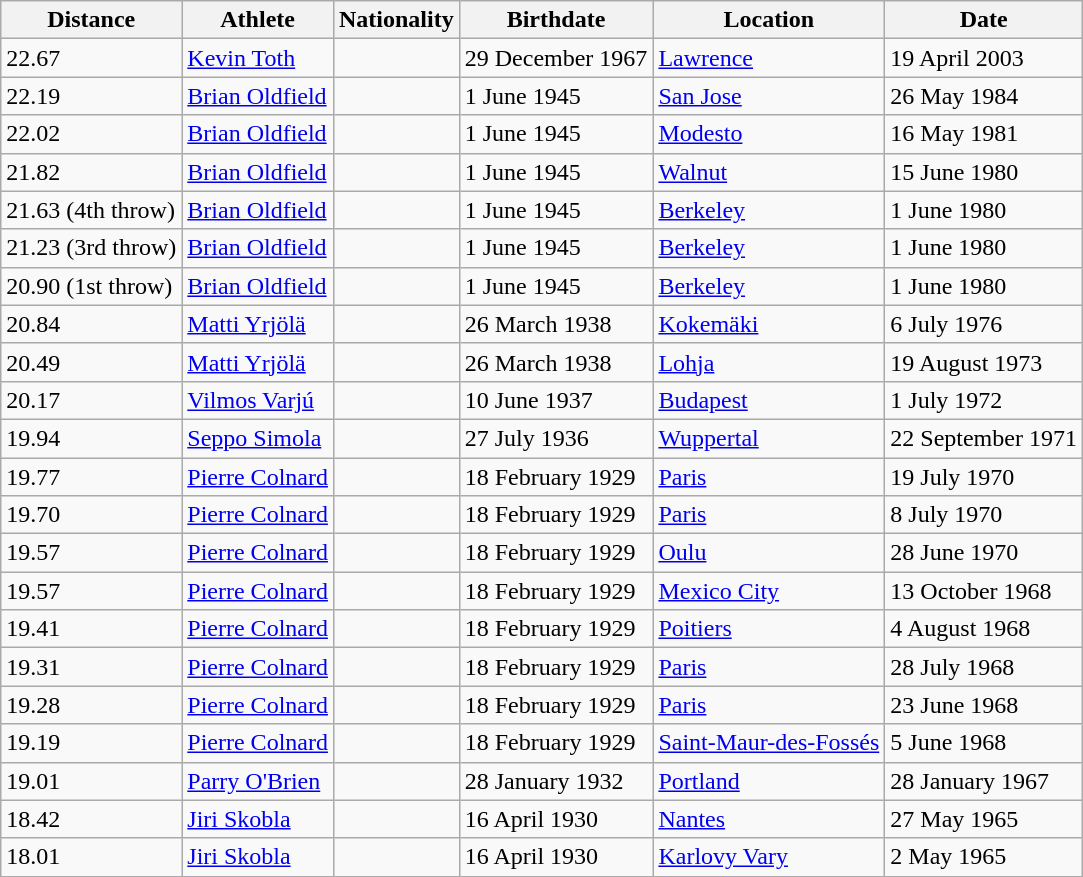<table class="wikitable">
<tr>
<th>Distance</th>
<th>Athlete</th>
<th>Nationality</th>
<th>Birthdate</th>
<th>Location</th>
<th>Date</th>
</tr>
<tr>
<td>22.67</td>
<td><a href='#'>Kevin Toth</a></td>
<td></td>
<td>29 December 1967</td>
<td><a href='#'>Lawrence</a></td>
<td>19 April 2003</td>
</tr>
<tr>
<td>22.19</td>
<td><a href='#'>Brian Oldfield</a></td>
<td></td>
<td>1 June 1945</td>
<td><a href='#'>San Jose</a></td>
<td>26 May 1984</td>
</tr>
<tr>
<td>22.02</td>
<td><a href='#'>Brian Oldfield</a></td>
<td></td>
<td>1 June 1945</td>
<td><a href='#'>Modesto</a></td>
<td>16 May 1981</td>
</tr>
<tr>
<td>21.82</td>
<td><a href='#'>Brian Oldfield</a></td>
<td></td>
<td>1 June 1945</td>
<td><a href='#'>Walnut</a></td>
<td>15 June 1980</td>
</tr>
<tr>
<td>21.63 (4th throw)</td>
<td><a href='#'>Brian Oldfield</a></td>
<td></td>
<td>1 June 1945</td>
<td><a href='#'>Berkeley</a></td>
<td>1 June 1980</td>
</tr>
<tr>
<td>21.23 (3rd throw)</td>
<td><a href='#'>Brian Oldfield</a></td>
<td></td>
<td>1 June 1945</td>
<td><a href='#'>Berkeley</a></td>
<td>1 June 1980</td>
</tr>
<tr>
<td>20.90 (1st throw)</td>
<td><a href='#'>Brian Oldfield</a></td>
<td></td>
<td>1 June 1945</td>
<td><a href='#'>Berkeley</a></td>
<td>1 June 1980</td>
</tr>
<tr>
<td>20.84</td>
<td><a href='#'>Matti Yrjölä</a></td>
<td></td>
<td>26 March 1938</td>
<td><a href='#'>Kokemäki</a></td>
<td>6 July 1976</td>
</tr>
<tr>
<td>20.49</td>
<td><a href='#'>Matti Yrjölä</a></td>
<td></td>
<td>26 March 1938</td>
<td><a href='#'>Lohja</a></td>
<td>19 August 1973</td>
</tr>
<tr>
<td>20.17</td>
<td><a href='#'>Vilmos Varjú</a></td>
<td></td>
<td>10 June 1937</td>
<td><a href='#'>Budapest</a></td>
<td>1 July 1972</td>
</tr>
<tr>
<td>19.94</td>
<td><a href='#'>Seppo Simola</a></td>
<td></td>
<td>27 July 1936</td>
<td><a href='#'>Wuppertal</a></td>
<td>22 September 1971</td>
</tr>
<tr>
<td>19.77</td>
<td><a href='#'>Pierre Colnard</a></td>
<td></td>
<td>18 February 1929</td>
<td><a href='#'>Paris</a></td>
<td>19 July 1970</td>
</tr>
<tr>
<td>19.70</td>
<td><a href='#'>Pierre Colnard</a></td>
<td></td>
<td>18 February 1929</td>
<td><a href='#'>Paris</a></td>
<td>8 July 1970</td>
</tr>
<tr>
<td>19.57</td>
<td><a href='#'>Pierre Colnard</a></td>
<td></td>
<td>18 February 1929</td>
<td><a href='#'>Oulu</a></td>
<td>28 June 1970</td>
</tr>
<tr>
<td>19.57</td>
<td><a href='#'>Pierre Colnard</a></td>
<td></td>
<td>18 February 1929</td>
<td><a href='#'>Mexico City</a></td>
<td>13 October 1968</td>
</tr>
<tr>
<td>19.41</td>
<td><a href='#'>Pierre Colnard</a></td>
<td></td>
<td>18 February 1929</td>
<td><a href='#'>Poitiers</a></td>
<td>4 August 1968</td>
</tr>
<tr>
<td>19.31</td>
<td><a href='#'>Pierre Colnard</a></td>
<td></td>
<td>18 February 1929</td>
<td><a href='#'>Paris</a></td>
<td>28 July 1968</td>
</tr>
<tr>
<td>19.28</td>
<td><a href='#'>Pierre Colnard</a></td>
<td></td>
<td>18 February 1929</td>
<td><a href='#'>Paris</a></td>
<td>23 June 1968</td>
</tr>
<tr>
<td>19.19</td>
<td><a href='#'>Pierre Colnard</a></td>
<td></td>
<td>18 February 1929</td>
<td><a href='#'>Saint-Maur-des-Fossés</a></td>
<td>5 June 1968</td>
</tr>
<tr>
<td>19.01 </td>
<td><a href='#'>Parry O'Brien</a></td>
<td></td>
<td>28 January 1932</td>
<td><a href='#'>Portland</a></td>
<td>28 January 1967</td>
</tr>
<tr>
<td>18.42</td>
<td><a href='#'>Jiri Skobla</a></td>
<td></td>
<td>16 April 1930</td>
<td><a href='#'>Nantes</a></td>
<td>27 May 1965</td>
</tr>
<tr>
<td>18.01</td>
<td><a href='#'>Jiri Skobla</a></td>
<td></td>
<td>16 April 1930</td>
<td><a href='#'>Karlovy Vary</a></td>
<td>2 May 1965</td>
</tr>
</table>
